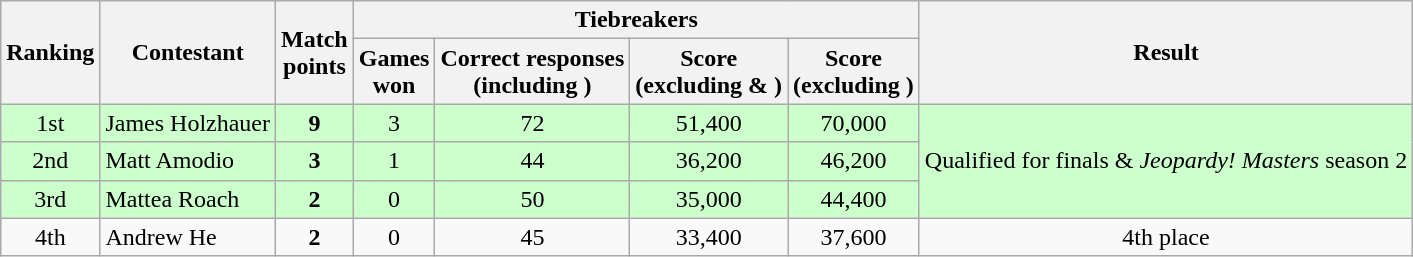<table class="wikitable" style="text-align: center;">
<tr>
<th rowspan="2">Ranking</th>
<th rowspan="2">Contestant</th>
<th rowspan="2">Match<br>points</th>
<th colspan="4">Tiebreakers</th>
<th rowspan="2">Result</th>
</tr>
<tr>
<th>Games<br>won</th>
<th>Correct responses<br>(including )</th>
<th>Score<br>(excluding  & )</th>
<th>Score<br>(excluding )</th>
</tr>
<tr style="background:#ccffcc">
<td>1st</td>
<td style="text-align:left;">James Holzhauer</td>
<td><strong>9</strong></td>
<td>3</td>
<td>72</td>
<td>51,400</td>
<td>70,000</td>
<td rowspan=3>Qualified for finals & <em>Jeopardy! Masters</em> season 2</td>
</tr>
<tr style="background:#ccffcc">
<td>2nd</td>
<td style="text-align:left;">Matt Amodio</td>
<td><strong>3</strong></td>
<td>1</td>
<td>44</td>
<td>36,200</td>
<td>46,200</td>
</tr>
<tr style="background:#ccffcc">
<td>3rd</td>
<td style="text-align:left;">Mattea Roach</td>
<td><strong>2</strong></td>
<td>0</td>
<td>50</td>
<td>35,000</td>
<td>44,400</td>
</tr>
<tr>
<td>4th</td>
<td style="text-align:left;">Andrew He</td>
<td><strong>2</strong></td>
<td>0</td>
<td>45</td>
<td>33,400</td>
<td>37,600</td>
<td>4th place</td>
</tr>
</table>
